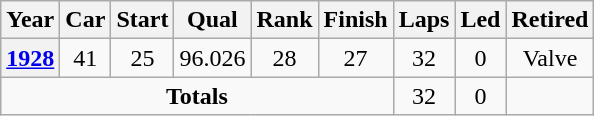<table class="wikitable" style="text-align:center">
<tr>
<th>Year</th>
<th>Car</th>
<th>Start</th>
<th>Qual</th>
<th>Rank</th>
<th>Finish</th>
<th>Laps</th>
<th>Led</th>
<th>Retired</th>
</tr>
<tr>
<th><a href='#'>1928</a></th>
<td>41</td>
<td>25</td>
<td>96.026</td>
<td>28</td>
<td>27</td>
<td>32</td>
<td>0</td>
<td>Valve</td>
</tr>
<tr>
<td colspan=6><strong>Totals</strong></td>
<td>32</td>
<td>0</td>
<td></td>
</tr>
</table>
